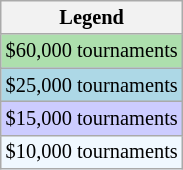<table class=wikitable style=font-size:85%>
<tr>
<th>Legend</th>
</tr>
<tr style="background:#addfad;">
<td>$60,000 tournaments</td>
</tr>
<tr style="background:lightblue;">
<td>$25,000 tournaments</td>
</tr>
<tr style="background:#ccf;">
<td>$15,000 tournaments</td>
</tr>
<tr style="background:#f0f8ff;">
<td>$10,000 tournaments</td>
</tr>
</table>
